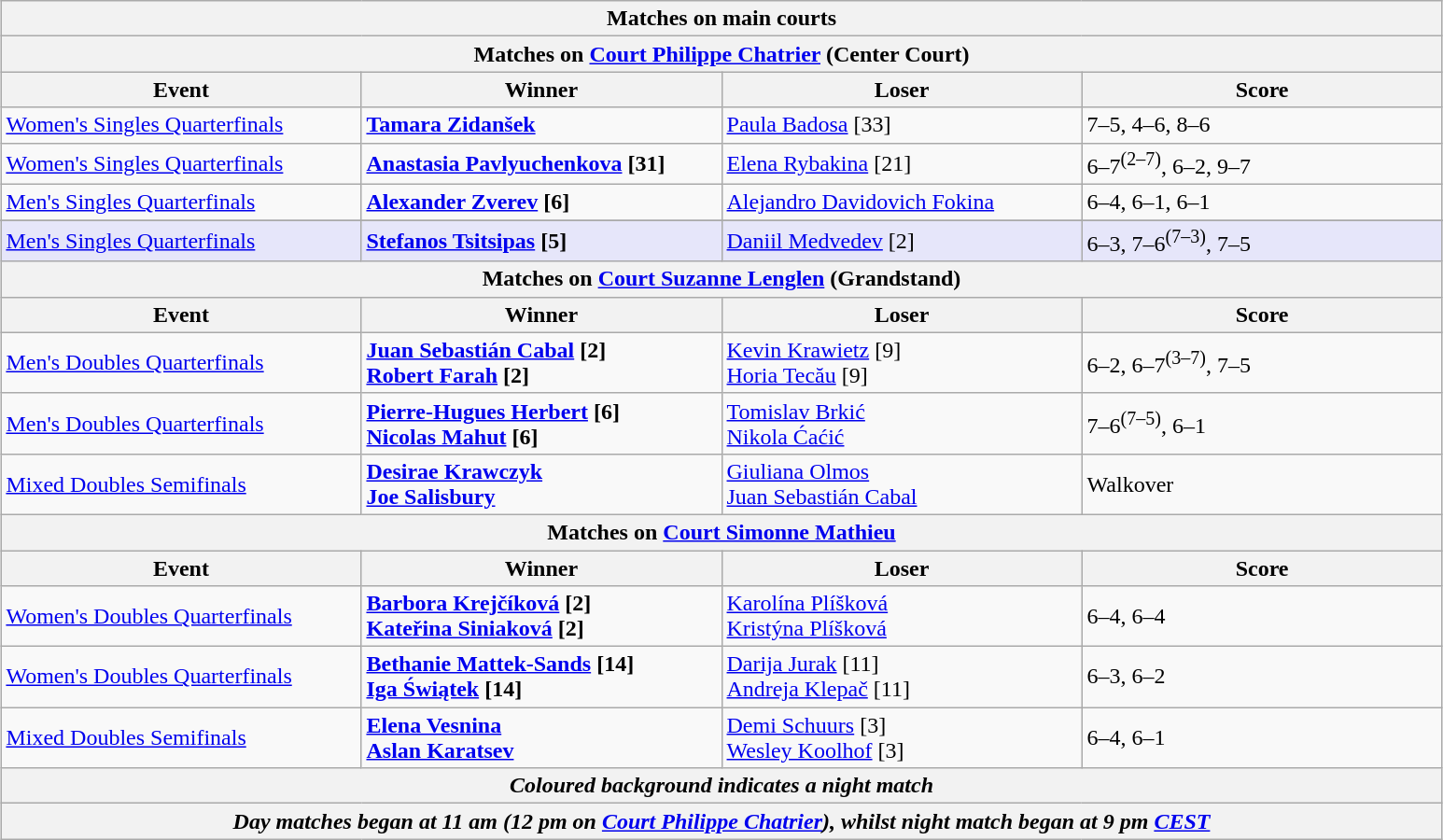<table class="wikitable" style="margin:auto;">
<tr>
<th colspan="4" style="white-space:nowrap">Matches on main courts</th>
</tr>
<tr>
<th colspan="4">Matches on <a href='#'>Court Philippe Chatrier</a> (Center Court)</th>
</tr>
<tr>
<th width="250">Event</th>
<th width="250">Winner</th>
<th width="250">Loser</th>
<th width="250">Score</th>
</tr>
<tr>
<td><a href='#'>Women's Singles Quarterfinals</a></td>
<td><strong> <a href='#'>Tamara Zidanšek</a></strong></td>
<td> <a href='#'>Paula Badosa</a> [33]</td>
<td>7–5, 4–6, 8–6</td>
</tr>
<tr>
<td><a href='#'>Women's Singles Quarterfinals</a></td>
<td><strong> <a href='#'>Anastasia Pavlyuchenkova</a> [31]</strong></td>
<td> <a href='#'>Elena Rybakina</a> [21]</td>
<td>6–7<sup>(2–7)</sup>, 6–2, 9–7</td>
</tr>
<tr>
<td><a href='#'>Men's Singles Quarterfinals</a></td>
<td><strong> <a href='#'>Alexander Zverev</a> [6]</strong></td>
<td> <a href='#'>Alejandro Davidovich Fokina</a></td>
<td>6–4, 6–1, 6–1</td>
</tr>
<tr>
</tr>
<tr bgcolor="lavender">
<td><a href='#'>Men's Singles Quarterfinals</a></td>
<td><strong> <a href='#'>Stefanos Tsitsipas</a> [5]</strong></td>
<td> <a href='#'>Daniil Medvedev</a> [2]</td>
<td>6–3, 7–6<sup>(7–3)</sup>, 7–5</td>
</tr>
<tr>
<th colspan="4">Matches on <a href='#'>Court Suzanne Lenglen</a> (Grandstand)</th>
</tr>
<tr>
<th width="250">Event</th>
<th width="250">Winner</th>
<th width="250">Loser</th>
<th width="250">Score</th>
</tr>
<tr>
<td><a href='#'>Men's Doubles Quarterfinals</a></td>
<td><strong> <a href='#'>Juan Sebastián Cabal</a> [2]<br> <a href='#'>Robert Farah</a> [2]</strong></td>
<td> <a href='#'>Kevin Krawietz</a> [9]<br> <a href='#'>Horia Tecău</a> [9]</td>
<td>6–2, 6–7<sup>(3–7)</sup>, 7–5</td>
</tr>
<tr>
<td><a href='#'>Men's Doubles Quarterfinals</a></td>
<td><strong> <a href='#'>Pierre-Hugues Herbert</a> [6] <br>  <a href='#'>Nicolas Mahut</a> [6]</strong></td>
<td> <a href='#'>Tomislav Brkić</a> <br>  <a href='#'>Nikola Ćaćić</a></td>
<td>7–6<sup>(7–5)</sup>, 6–1</td>
</tr>
<tr>
<td><a href='#'>Mixed Doubles Semifinals</a></td>
<td><strong> <a href='#'>Desirae Krawczyk</a> <br>  <a href='#'>Joe Salisbury</a></strong></td>
<td> <a href='#'>Giuliana Olmos</a> <br>  <a href='#'>Juan Sebastián Cabal</a></td>
<td>Walkover</td>
</tr>
<tr>
<th colspan="4">Matches on <a href='#'>Court Simonne Mathieu</a></th>
</tr>
<tr>
<th width="250">Event</th>
<th width="250">Winner</th>
<th width="250">Loser</th>
<th width="250">Score</th>
</tr>
<tr>
<td><a href='#'>Women's Doubles Quarterfinals</a></td>
<td><strong> <a href='#'>Barbora Krejčíková</a> [2]<br> <a href='#'>Kateřina Siniaková</a> [2]</strong></td>
<td> <a href='#'>Karolína Plíšková</a><br> <a href='#'>Kristýna Plíšková</a></td>
<td>6–4, 6–4</td>
</tr>
<tr>
<td><a href='#'>Women's Doubles Quarterfinals</a></td>
<td><strong> <a href='#'>Bethanie Mattek-Sands</a> [14] <br>  <a href='#'>Iga Świątek</a> [14]</strong></td>
<td> <a href='#'>Darija Jurak</a> [11] <br>  <a href='#'>Andreja Klepač</a> [11]</td>
<td>6–3, 6–2</td>
</tr>
<tr>
<td><a href='#'>Mixed Doubles Semifinals</a></td>
<td><strong>  <a href='#'>Elena Vesnina</a> <br>   <a href='#'>Aslan Karatsev</a></strong></td>
<td> <a href='#'>Demi Schuurs</a> [3] <br>  <a href='#'>Wesley Koolhof</a> [3]</td>
<td>6–4, 6–1</td>
</tr>
<tr>
<th colspan="4"><em>Coloured background indicates a night match</em></th>
</tr>
<tr>
<th colspan="4"><em>Day matches began at 11 am (12 pm on <a href='#'>Court Philippe Chatrier</a>), whilst night match began at 9 pm <a href='#'>CEST</a></em></th>
</tr>
</table>
